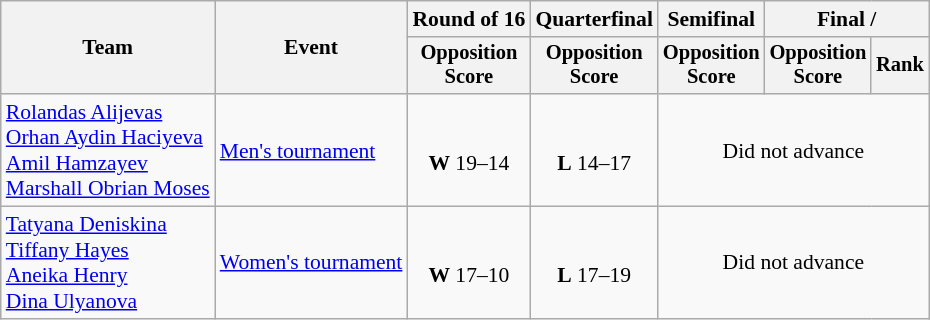<table class="wikitable" style="font-size:90%">
<tr>
<th rowspan=2>Team</th>
<th rowspan=2>Event</th>
<th>Round of 16</th>
<th>Quarterfinal</th>
<th>Semifinal</th>
<th colspan=2>Final / </th>
</tr>
<tr style="font-size:95%">
<th>Opposition<br>Score</th>
<th>Opposition<br>Score</th>
<th>Opposition<br>Score</th>
<th>Opposition<br>Score</th>
<th>Rank</th>
</tr>
<tr align=center>
<td align=left><a href='#'>Rolandas Alijevas</a><br><a href='#'>Orhan Aydin Haciyeva</a><br><a href='#'>Amil Hamzayev</a><br><a href='#'>Marshall Obrian Moses</a></td>
<td align=left><a href='#'>Men's tournament</a></td>
<td><br><strong>W</strong> 19–14</td>
<td><br><strong>L</strong> 14–17</td>
<td colspan=3>Did not advance</td>
</tr>
<tr align=center>
<td align=left><a href='#'>Tatyana Deniskina</a><br><a href='#'>Tiffany Hayes</a><br><a href='#'>Aneika Henry</a><br><a href='#'>Dina Ulyanova</a></td>
<td align=left><a href='#'>Women's tournament</a></td>
<td><br><strong>W</strong> 17–10</td>
<td><br><strong>L</strong> 17–19</td>
<td colspan=3>Did not advance</td>
</tr>
</table>
